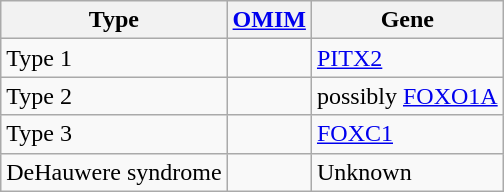<table class="wikitable">
<tr>
<th>Type</th>
<th><a href='#'>OMIM</a></th>
<th>Gene</th>
</tr>
<tr>
<td>Type 1</td>
<td></td>
<td><a href='#'>PITX2</a></td>
</tr>
<tr>
<td>Type 2</td>
<td></td>
<td>possibly <a href='#'>FOXO1A</a></td>
</tr>
<tr>
<td>Type 3</td>
<td></td>
<td><a href='#'>FOXC1</a></td>
</tr>
<tr>
<td>DeHauwere syndrome</td>
<td></td>
<td>Unknown</td>
</tr>
</table>
